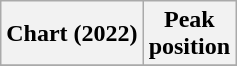<table class="wikitable sortable plainrowheaders" style="text-align:center">
<tr>
<th scope="col">Chart (2022)</th>
<th scope="col">Peak<br> position</th>
</tr>
<tr>
</tr>
</table>
